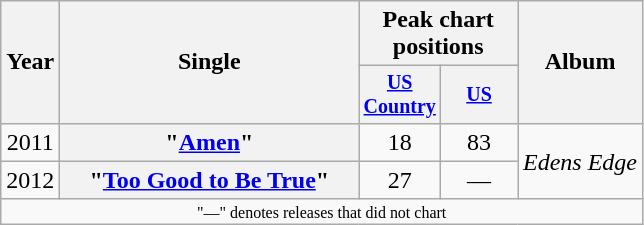<table class="wikitable plainrowheaders" style="text-align:center;">
<tr>
<th rowspan="2">Year</th>
<th rowspan="2" style="width:12em;">Single</th>
<th colspan="2">Peak chart<br>positions</th>
<th rowspan="2">Album</th>
</tr>
<tr style="font-size:smaller;">
<th style="width:45px;"><a href='#'>US Country</a></th>
<th style="width:45px;"><a href='#'>US</a></th>
</tr>
<tr>
<td>2011</td>
<th scope="row">"<a href='#'>Amen</a>"</th>
<td>18</td>
<td>83</td>
<td style="text-align:left;" rowspan="2"><em>Edens Edge</em></td>
</tr>
<tr>
<td>2012</td>
<th scope="row">"<a href='#'>Too Good to Be True</a>"</th>
<td>27</td>
<td>—</td>
</tr>
<tr>
<td colspan="5" style="font-size:8pt">"—" denotes releases that did not chart</td>
</tr>
</table>
